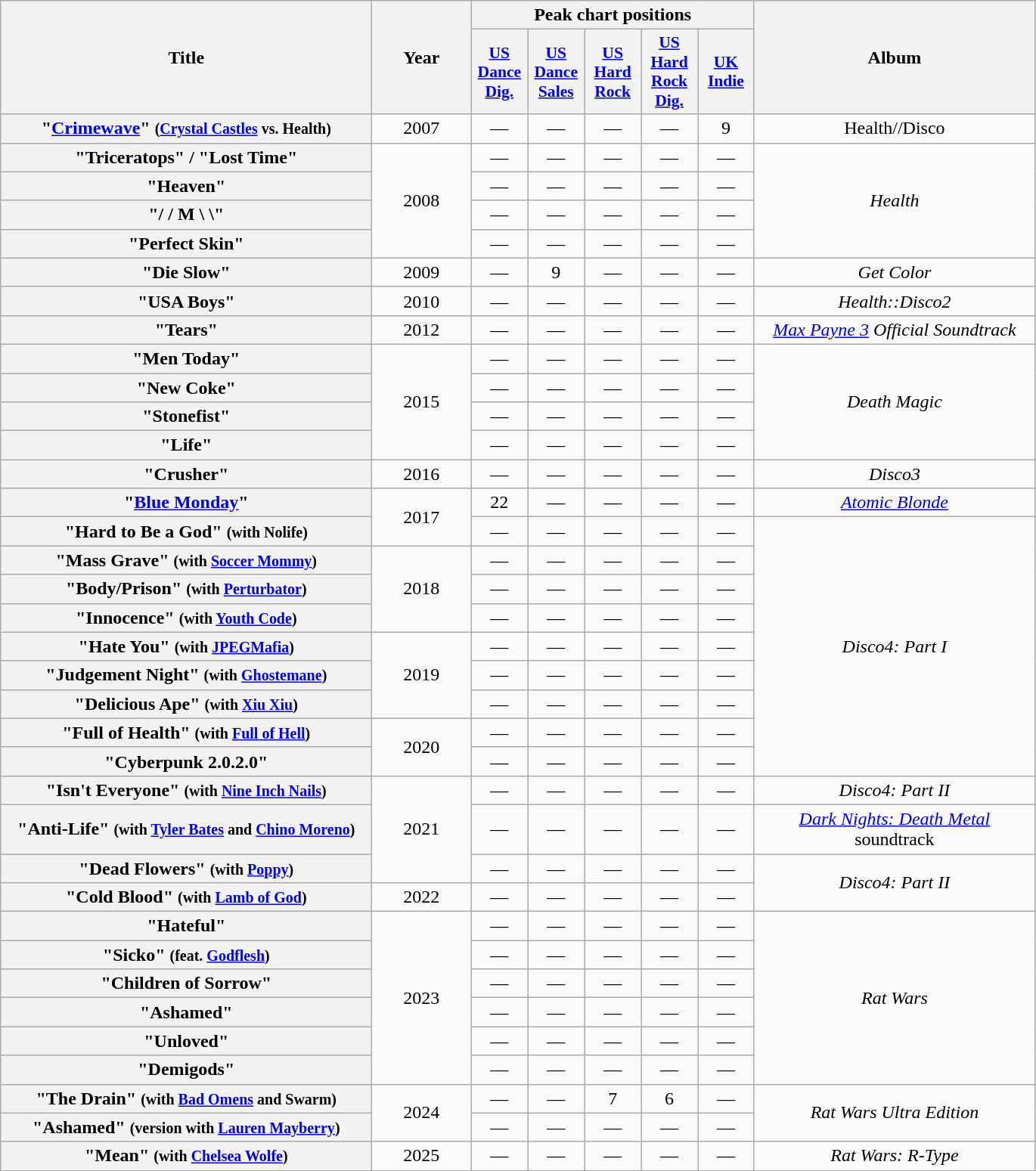<table class="wikitable plainrowheaders" style="text-align:center;" border="1">
<tr>
<th scope="col" rowspan="2" style="width:20em;">Title</th>
<th scope="col" rowspan="2" style="width:5em;">Year</th>
<th scope="col" colspan="5">Peak chart positions</th>
<th scope="col" rowspan="2" style="width:15em;">Album</th>
</tr>
<tr>
<th scope="col" style="width:3em;font-size:90%;"><a href='#'>US<br>Dance<br>Dig.</a><br></th>
<th scope="col" style="width:3em;font-size:90%;"><a href='#'>US<br>Dance<br>Sales</a><br></th>
<th scope="col" style="width:3em;font-size:90%;"><a href='#'>US<br>Hard<br>Rock</a></th>
<th scope="col" style="width:3em;font-size:90%;"><a href='#'>US<br>Hard<br>Rock<br>Dig.</a></th>
<th scope="col" style="width:3em;font-size:90%;"><a href='#'>UK<br>Indie</a></th>
</tr>
<tr>
<th scope="row">"<a href='#'>Crimewave</a>" <small>(<a href='#'>Crystal Castles</a> vs. Health)</small></th>
<td>2007</td>
<td>—</td>
<td>—</td>
<td>—</td>
<td>—</td>
<td>9</td>
<td>Health//Disco</td>
</tr>
<tr>
<th scope="row">"Triceratops" / "Lost Time"</th>
<td rowspan="4">2008</td>
<td>—</td>
<td>—</td>
<td>—</td>
<td>—</td>
<td>—</td>
<td rowspan="4"><em>Health</em></td>
</tr>
<tr>
<th scope="row">"Heaven"</th>
<td>—</td>
<td>—</td>
<td>—</td>
<td>—</td>
<td>—</td>
</tr>
<tr>
<th scope="row">"/ / M \ \"</th>
<td>—</td>
<td>—</td>
<td>—</td>
<td>—</td>
<td>—</td>
</tr>
<tr>
<th scope="row">"Perfect Skin"</th>
<td>—</td>
<td>—</td>
<td>—</td>
<td>—</td>
<td>—</td>
</tr>
<tr>
<th scope="row">"Die Slow"</th>
<td>2009</td>
<td>—</td>
<td>9</td>
<td>—</td>
<td>—</td>
<td>—</td>
<td><em>Get Color</em></td>
</tr>
<tr>
<th scope="row">"USA Boys"</th>
<td>2010</td>
<td>—</td>
<td>—</td>
<td>—</td>
<td>—</td>
<td>—</td>
<td><em>Health::Disco2</em></td>
</tr>
<tr>
<th scope="row">"Tears"</th>
<td>2012</td>
<td>—</td>
<td>—</td>
<td>—</td>
<td>—</td>
<td>—</td>
<td><em><a href='#'>Max Payne 3</a> Official Soundtrack</em></td>
</tr>
<tr>
<th scope="row">"Men Today"</th>
<td rowspan="4">2015</td>
<td>—</td>
<td>—</td>
<td>—</td>
<td>—</td>
<td>—</td>
<td rowspan="4"><em>Death Magic</em></td>
</tr>
<tr>
<th scope="row">"New Coke"</th>
<td>—</td>
<td>—</td>
<td>—</td>
<td>—</td>
<td>—</td>
</tr>
<tr>
<th scope="row">"Stonefist"</th>
<td>—</td>
<td>—</td>
<td>—</td>
<td>—</td>
<td>—</td>
</tr>
<tr>
<th scope="row">"Life"</th>
<td>—</td>
<td>—</td>
<td>—</td>
<td>—</td>
<td>—</td>
</tr>
<tr>
<th scope="row">"Crusher"</th>
<td>2016</td>
<td>—</td>
<td>—</td>
<td>—</td>
<td>—</td>
<td>—</td>
<td><em>Disco3</em></td>
</tr>
<tr>
<th scope="row">"<a href='#'>Blue Monday</a>"</th>
<td rowspan="2">2017</td>
<td>22</td>
<td>—</td>
<td>—</td>
<td>—</td>
<td>—</td>
<td><em><a href='#'>Atomic Blonde</a></em></td>
</tr>
<tr>
<th scope="row">"Hard to Be a God" <small>(with Nolife)</small></th>
<td>—</td>
<td>—</td>
<td>—</td>
<td>—</td>
<td>—</td>
<td rowspan="9"><em>Disco4: Part I</em></td>
</tr>
<tr>
<th scope="row">"Mass Grave" <small>(with <a href='#'>Soccer Mommy</a>)</small></th>
<td rowspan="3">2018</td>
<td>—</td>
<td>—</td>
<td>—</td>
<td>—</td>
<td>—</td>
</tr>
<tr>
<th scope="row">"Body/Prison" <small>(with <a href='#'>Perturbator</a>)</small></th>
<td>—</td>
<td>—</td>
<td>—</td>
<td>—</td>
<td>—</td>
</tr>
<tr>
<th scope="row">"Innocence" <small>(with <a href='#'>Youth Code</a>)</small></th>
<td>—</td>
<td>—</td>
<td>—</td>
<td>—</td>
<td>—</td>
</tr>
<tr>
<th scope="row">"Hate You" <small>(with <a href='#'>JPEGMafia</a>)</small></th>
<td rowspan="3">2019</td>
<td>—</td>
<td>—</td>
<td>—</td>
<td>—</td>
<td>—</td>
</tr>
<tr>
<th scope="row">"Judgement Night" <small>(with <a href='#'>Ghostemane</a>)</small></th>
<td>—</td>
<td>—</td>
<td>—</td>
<td>—</td>
<td>—</td>
</tr>
<tr>
<th scope="row">"Delicious Ape" <small>(with <a href='#'>Xiu Xiu</a>)</small></th>
<td>—</td>
<td>—</td>
<td>—</td>
<td>—</td>
<td>—</td>
</tr>
<tr>
<th scope="row">"Full of Health" <small>(with <a href='#'>Full of Hell</a>)</small></th>
<td rowspan="2">2020</td>
<td>—</td>
<td>—</td>
<td>—</td>
<td>—</td>
<td>—</td>
</tr>
<tr>
<th scope="row">"Cyberpunk 2.0.2.0"</th>
<td>—</td>
<td>—</td>
<td>—</td>
<td>—</td>
<td>—</td>
</tr>
<tr>
<th scope="row">"Isn't Everyone" <small>(with <a href='#'>Nine Inch Nails</a>)</small></th>
<td rowspan="3">2021</td>
<td>—</td>
<td>—</td>
<td>—</td>
<td>—</td>
<td>—</td>
<td><em>Disco4: Part II</em></td>
</tr>
<tr>
<th scope="row">"Anti-Life" <small> (with <a href='#'>Tyler Bates</a> and <a href='#'>Chino Moreno</a>)</small></th>
<td>—</td>
<td>—</td>
<td>—</td>
<td>—</td>
<td>—</td>
<td><em><a href='#'>Dark Nights: Death Metal</a></em> soundtrack</td>
</tr>
<tr>
<th scope="row">"Dead Flowers" <small>(with <a href='#'>Poppy</a>)</small></th>
<td>—</td>
<td>—</td>
<td>—</td>
<td>—</td>
<td>—</td>
<td rowspan="2"><em>Disco4: Part II</em></td>
</tr>
<tr>
<th scope="row">"Cold Blood" <small>(with <a href='#'>Lamb of God</a>)</small></th>
<td>2022</td>
<td>—</td>
<td>—</td>
<td>—</td>
<td>—</td>
<td>—</td>
</tr>
<tr>
<th scope="row">"Hateful"</th>
<td rowspan="6">2023</td>
<td>—</td>
<td>—</td>
<td>—</td>
<td>—</td>
<td>—</td>
<td rowspan="6"><em>Rat Wars</em></td>
</tr>
<tr>
<th scope="row">"Sicko" <small>(feat. <a href='#'>Godflesh</a>)</small></th>
<td>—</td>
<td>—</td>
<td>—</td>
<td>—</td>
<td>—</td>
</tr>
<tr>
<th scope="row">"Children of Sorrow"</th>
<td>—</td>
<td>—</td>
<td>—</td>
<td>—</td>
<td>—</td>
</tr>
<tr>
<th scope="row">"Ashamed"</th>
<td>—</td>
<td>—</td>
<td>—</td>
<td>—</td>
<td>—</td>
</tr>
<tr>
<th scope="row">"Unloved"</th>
<td>—</td>
<td>—</td>
<td>—</td>
<td>—</td>
<td>—</td>
</tr>
<tr>
<th scope="row">"Demigods"</th>
<td>—</td>
<td>—</td>
<td>—</td>
<td>—</td>
<td>—</td>
</tr>
<tr>
<th scope="row">"The Drain" <small>(with <a href='#'>Bad Omens</a> and Swarm)</small></th>
<td rowspan="2">2024</td>
<td>—</td>
<td>—</td>
<td>7</td>
<td>6</td>
<td>—</td>
<td rowspan="2"><em>Rat Wars Ultra Edition</em></td>
</tr>
<tr>
<th scope="row">"Ashamed" <small>(version with <a href='#'>Lauren Mayberry</a>)</small></th>
<td>—</td>
<td>—</td>
<td>—</td>
<td>—</td>
<td>—</td>
</tr>
<tr>
<th scope="row">"Mean" <small>(with <a href='#'>Chelsea Wolfe</a>)</small></th>
<td>2025</td>
<td>—</td>
<td>—</td>
<td>—</td>
<td>—</td>
<td>—</td>
<td><em>Rat Wars: R-Type</em></td>
</tr>
</table>
